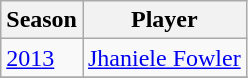<table class="wikitable collapsible">
<tr>
<th>Season</th>
<th>Player</th>
</tr>
<tr>
<td><a href='#'>2013</a></td>
<td><a href='#'>Jhaniele Fowler</a></td>
</tr>
<tr>
</tr>
</table>
